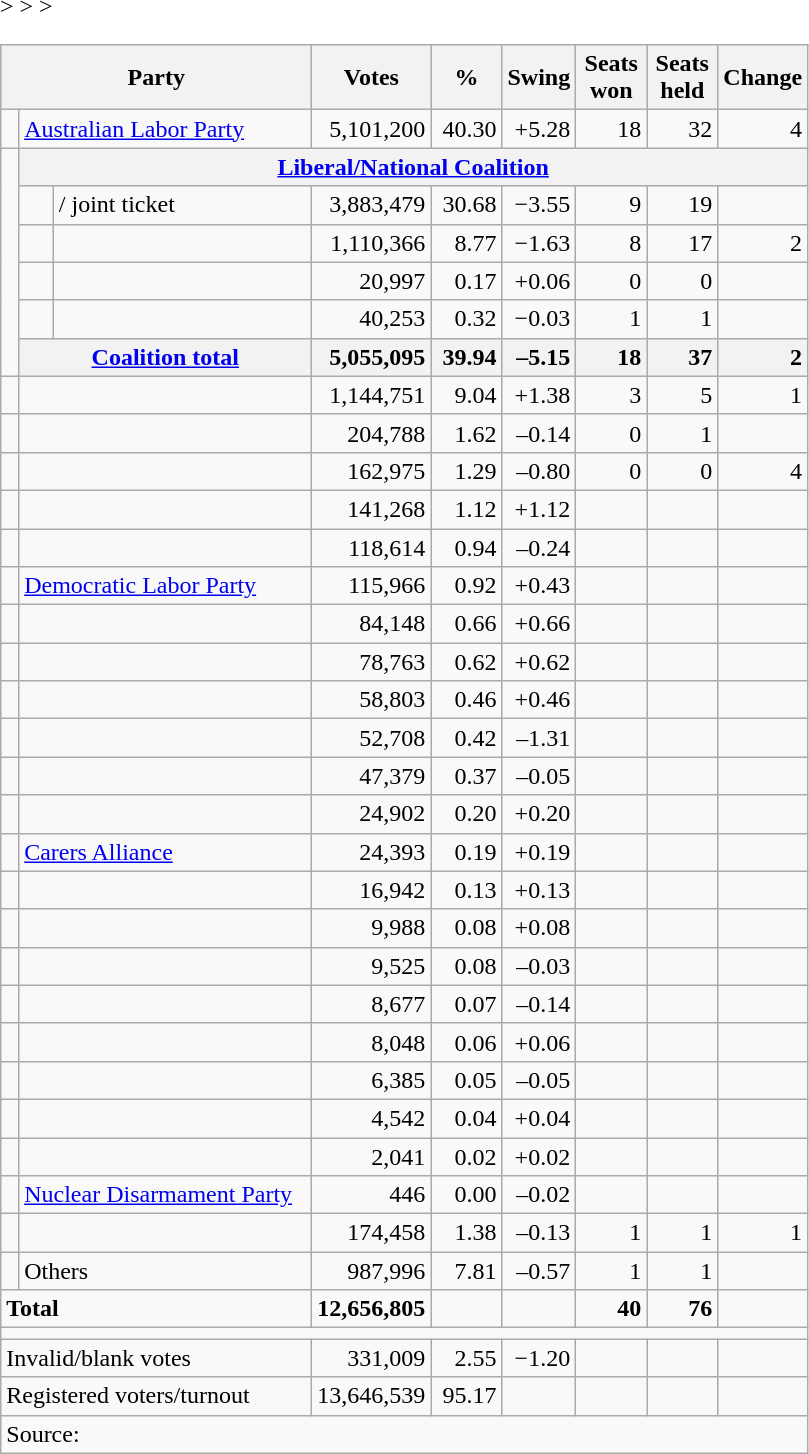<table class="wikitable">
<tr>
<th colspan="3" style="width:200px"><strong>Party</strong></th>
<th style="width:70px" align=center><strong>Votes</strong></th>
<th style="width:40px" align=center><strong>%</strong></th>
<th style="width:40px" align=center><strong>Swing</strong></th>
<th style="width:40px" align=center><strong>Seats won</strong></th>
<th style="width:40px" align=center><strong>Seats held</strong></th>
<th style="width:40px" align=center><strong>Change</strong></th>
</tr>
<tr>
<td> </td>
<td colspan="2"><a href='#'>Australian Labor Party</a></td>
<td align=right>5,101,200</td>
<td align=right>40.30</td>
<td align=right>+5.28</td>
<td align=right>18</td>
<td align=right>32</td>
<td align=right> 4</td>
</tr>
<tr>
<td rowspan="6"> </td>
<th colspan="8"><a href='#'>Liberal/National Coalition</a></th>
</tr>
<tr>
<td> </td>
<td>/ joint ticket</td>
<td align=right>3,883,479</td>
<td align=right>30.68</td>
<td align=right>−3.55</td>
<td align=right>9</td>
<td align=right>19</td>
<td align=right></td>
</tr>
<tr>
<td> </td>
<td></td>
<td align=right>1,110,366</td>
<td align=right>8.77</td>
<td align=right>−1.63</td>
<td align=right>8</td>
<td align=right>17</td>
<td align=right> 2</td>
</tr>
<tr>
<td> </td>
<td></td>
<td align=right>20,997</td>
<td align=right>0.17</td>
<td align=right>+0.06</td>
<td align=right>0</td>
<td align=right>0</td>
<td align=right></td>
</tr>
<tr>
<td> </td>
<td></td>
<td align=right>40,253</td>
<td align=right>0.32</td>
<td align=right>−0.03</td>
<td align=right>1</td>
<td align=right>1</td>
<td align=right></td>
</tr>
<tr>
<th colspan="2"><a href='#'>Coalition total</a></th>
<th style="text-align:right;">5,055,095</th>
<th style="text-align:right;">39.94</th>
<th style="text-align:right;">–5.15</th>
<th style="text-align:right;">18</th>
<th style="text-align:right;">37</th>
<th style="text-align:right;"> 2</th>
</tr>
<tr>
<td> </td>
<td colspan="2"></td>
<td align="right">1,144,751</td>
<td align="right">9.04</td>
<td align="right">+1.38</td>
<td align="right">3</td>
<td align="right">5</td>
<td align="right"> 1</td>
</tr>
<tr>
<td> </td>
<td colspan="2"></td>
<td align="right">204,788</td>
<td align="right">1.62</td>
<td align="right">–0.14</td>
<td align="right">0</td>
<td align="right">1</td>
<td align="right"></td>
</tr>
<tr>
<td> </td>
<td colspan="2"></td>
<td align="right">162,975</td>
<td align="right">1.29</td>
<td align="right">–0.80</td>
<td align="right">0</td>
<td align="right">0</td>
<td align="right"> 4</td>
</tr>
<tr <noinclude>>
<td> </td>
<td colspan="2"></td>
<td align="right">141,268</td>
<td align="right">1.12</td>
<td align="right">+1.12</td>
<td align="right"></td>
<td align="right"></td>
</tr>
<tr>
<td> </td>
<td colspan="2"></td>
<td align="right">118,614</td>
<td align="right">0.94</td>
<td align="right">–0.24</td>
<td align="right"></td>
<td align="right"></td>
<td align="right"></td>
</tr>
<tr>
<td> </td>
<td colspan="2"><a href='#'>Democratic Labor Party</a></td>
<td align="right">115,966</td>
<td align="right">0.92</td>
<td align="right">+0.43</td>
<td align="right"></td>
<td align="right"></td>
<td align="right"></td>
</tr>
<tr>
<td> </td>
<td colspan="2"></td>
<td align="right">84,148</td>
<td align="right">0.66</td>
<td align="right">+0.66</td>
<td align="right"></td>
<td align="right"></td>
<td align="right"></td>
</tr>
<tr>
<td> </td>
<td colspan="2"></td>
<td align="right">78,763</td>
<td align="right">0.62</td>
<td align="right">+0.62</td>
<td align="right"></td>
<td align="right"></td>
<td align="right"></td>
</tr>
<tr>
<td> </td>
<td colspan="2"></td>
<td align="right">58,803</td>
<td align="right">0.46</td>
<td align="right">+0.46</td>
<td align="right"></td>
<td align="right"></td>
<td align="right"></td>
</tr>
<tr>
<td> </td>
<td colspan="2"></td>
<td align="right">52,708</td>
<td align="right">0.42</td>
<td align="right">–1.31</td>
<td align="right"></td>
<td align="right"></td>
<td align="right"></td>
</tr>
<tr>
<td> </td>
<td colspan="2"></td>
<td align="right">47,379</td>
<td align="right">0.37</td>
<td align="right">–0.05</td>
<td align="right"></td>
<td align="right"></td>
<td align="right"></td>
</tr>
<tr>
<td> </td>
<td colspan="2"></td>
<td align="right">24,902</td>
<td align="right">0.20</td>
<td align="right">+0.20</td>
<td align="right"></td>
<td align="right"></td>
<td align="right"></td>
</tr>
<tr>
<td> </td>
<td colspan="2"><a href='#'>Carers Alliance</a></td>
<td align="right">24,393</td>
<td align="right">0.19</td>
<td align="right">+0.19</td>
<td align="right"></td>
<td align="right"></td>
<td align="right"></td>
</tr>
<tr>
<td> </td>
<td colspan="2"></td>
<td align="right">16,942</td>
<td align="right">0.13</td>
<td align="right">+0.13</td>
<td align="right"></td>
<td align="right"></td>
<td align="right"></td>
</tr>
<tr>
<td> </td>
<td colspan="2"></td>
<td align="right">9,988</td>
<td align="right">0.08</td>
<td align="right">+0.08</td>
<td align="right"></td>
<td align="right"></td>
<td align="right"></td>
</tr>
<tr>
<td> </td>
<td colspan="2"></td>
<td align="right">9,525</td>
<td align="right">0.08</td>
<td align="right">–0.03</td>
<td align="right"></td>
<td align="right"></td>
<td align="right"></td>
</tr>
<tr>
<td> </td>
<td colspan="2"></td>
<td align="right">8,677</td>
<td align="right">0.07</td>
<td align="right">–0.14</td>
<td align="right"></td>
<td align="right"></td>
<td align="right"></td>
</tr>
<tr>
<td> </td>
<td colspan="2"></td>
<td align="right">8,048</td>
<td align="right">0.06</td>
<td align="right">+0.06</td>
<td align="right"></td>
<td align="right"></td>
<td align="right"></td>
</tr>
<tr>
<td> </td>
<td colspan="2"></td>
<td align="right">6,385</td>
<td align="right">0.05</td>
<td align="right">–0.05</td>
<td align="right"></td>
<td align="right"></td>
<td align="right"></td>
</tr>
<tr>
<td> </td>
<td colspan="2"></td>
<td align="right">4,542</td>
<td align="right">0.04</td>
<td align="right">+0.04</td>
<td align="right"></td>
<td align="right"></td>
<td align="right"></td>
</tr>
<tr>
<td> </td>
<td colspan="2"></td>
<td align="right">2,041</td>
<td align="right">0.02</td>
<td align="right">+0.02</td>
<td align="right"></td>
<td align="right"></td>
<td align="right"></td>
</tr>
<tr>
<td> </td>
<td colspan="2"><a href='#'>Nuclear Disarmament Party</a></td>
<td align="right">446</td>
<td align="right">0.00</td>
<td align="right">–0.02</td>
<td align="right"></td>
<td align="right"></td>
<td align="right"></td>
</tr>
<tr>
<td> </td>
<td colspan="2"></td>
<td align="right">174,458</td>
<td align="right">1.38</td>
<td align="right">–0.13</td>
<td align="right">1</td>
<td align="right">1</td>
<td align="right"> 1</td>
</tr>
<tr </noinclude><includeonly>>
<td></td>
<td colspan="2">Others</td>
<td align="right">987,996</td>
<td align="right">7.81</td>
<td align="right">–0.57</td>
<td align="right">1</td>
<td align="right">1</td>
<td align="right"></td>
</tr>
<tr </includeonly>>
<td colspan="3"><strong>Total</strong></td>
<td align="right"><strong>12,656,805</strong></td>
<td align="right"> </td>
<td align="right"> </td>
<td align="right"><strong>40</strong></td>
<td align="right"><strong>76</strong></td>
<td align="right"></td>
</tr>
<tr>
<td colspan="9"></td>
</tr>
<tr>
<td colspan="3" align="left">Invalid/blank votes</td>
<td align="right">331,009</td>
<td align="right">2.55</td>
<td align="right">−1.20</td>
<td></td>
<td></td>
<td></td>
</tr>
<tr>
<td colspan="3" align="left">Registered voters/turnout</td>
<td align="right">13,646,539</td>
<td align="right">95.17</td>
<td></td>
<td></td>
<td></td>
<td></td>
</tr>
<tr>
<td colspan="9" align="left">Source: </td>
</tr>
</table>
